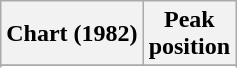<table class="wikitable sortable plainrowheaders" style="text-align:center">
<tr>
<th scope="col">Chart (1982)</th>
<th scope="col">Peak<br> position</th>
</tr>
<tr>
</tr>
<tr>
</tr>
</table>
